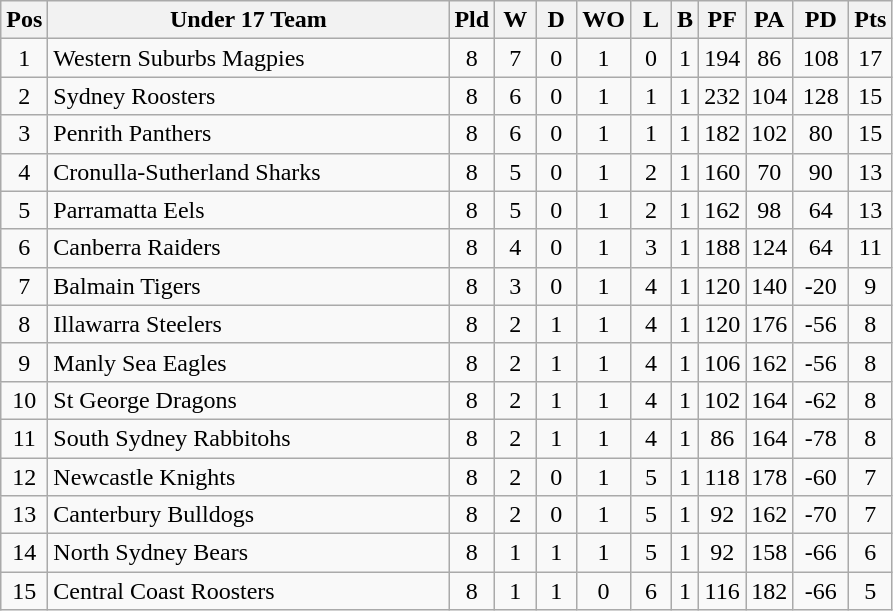<table class="wikitable" style="text-align:center">
<tr>
<th width=20 abbr="Position">Pos</th>
<th width=260>Under 17 Team</th>
<th width=20 abbr="Played">Pld</th>
<th width=20 abbr="Won">W</th>
<th width=20 abbr="Drawn">D</th>
<th width=20 abbr="Washed Out">WO</th>
<th width=20 abbr="Lost">L</th>
<th withd=20 abbr="Byes">B</th>
<th width=20 abbr="Points For">PF</th>
<th width=20 abbr="Points Against">PA</th>
<th width=30 abbr="Points Difference">PD</th>
<th width=20 abbr="Points">Pts</th>
</tr>
<tr>
<td>1</td>
<td align=left> Western Suburbs Magpies</td>
<td>8</td>
<td>7</td>
<td>0</td>
<td>1</td>
<td>0</td>
<td>1</td>
<td>194</td>
<td>86</td>
<td>108</td>
<td>17</td>
</tr>
<tr>
<td>2</td>
<td align=left> Sydney Roosters</td>
<td>8</td>
<td>6</td>
<td>0</td>
<td>1</td>
<td>1</td>
<td>1</td>
<td>232</td>
<td>104</td>
<td>128</td>
<td>15</td>
</tr>
<tr>
<td>3</td>
<td align=left> Penrith Panthers</td>
<td>8</td>
<td>6</td>
<td>0</td>
<td>1</td>
<td>1</td>
<td>1</td>
<td>182</td>
<td>102</td>
<td>80</td>
<td>15</td>
</tr>
<tr>
<td>4</td>
<td align=left> Cronulla-Sutherland Sharks</td>
<td>8</td>
<td>5</td>
<td>0</td>
<td>1</td>
<td>2</td>
<td>1</td>
<td>160</td>
<td>70</td>
<td>90</td>
<td>13</td>
</tr>
<tr>
<td>5</td>
<td align=left> Parramatta Eels</td>
<td>8</td>
<td>5</td>
<td>0</td>
<td>1</td>
<td>2</td>
<td>1</td>
<td>162</td>
<td>98</td>
<td>64</td>
<td>13</td>
</tr>
<tr>
<td>6</td>
<td align=left> Canberra Raiders</td>
<td>8</td>
<td>4</td>
<td>0</td>
<td>1</td>
<td>3</td>
<td>1</td>
<td>188</td>
<td>124</td>
<td>64</td>
<td>11</td>
</tr>
<tr>
<td>7</td>
<td align=left> Balmain Tigers</td>
<td>8</td>
<td>3</td>
<td>0</td>
<td>1</td>
<td>4</td>
<td>1</td>
<td>120</td>
<td>140</td>
<td>-20</td>
<td>9</td>
</tr>
<tr>
<td>8</td>
<td align=left> Illawarra Steelers</td>
<td>8</td>
<td>2</td>
<td>1</td>
<td>1</td>
<td>4</td>
<td>1</td>
<td>120</td>
<td>176</td>
<td>-56</td>
<td>8</td>
</tr>
<tr>
<td>9</td>
<td align=left> Manly Sea Eagles</td>
<td>8</td>
<td>2</td>
<td>1</td>
<td>1</td>
<td>4</td>
<td>1</td>
<td>106</td>
<td>162</td>
<td>-56</td>
<td>8</td>
</tr>
<tr>
<td>10</td>
<td align=left> St George Dragons</td>
<td>8</td>
<td>2</td>
<td>1</td>
<td>1</td>
<td>4</td>
<td>1</td>
<td>102</td>
<td>164</td>
<td>-62</td>
<td>8</td>
</tr>
<tr>
<td>11</td>
<td align=left> South Sydney Rabbitohs</td>
<td>8</td>
<td>2</td>
<td>1</td>
<td>1</td>
<td>4</td>
<td>1</td>
<td>86</td>
<td>164</td>
<td>-78</td>
<td>8</td>
</tr>
<tr>
<td>12</td>
<td align=left> Newcastle Knights</td>
<td>8</td>
<td>2</td>
<td>0</td>
<td>1</td>
<td>5</td>
<td>1</td>
<td>118</td>
<td>178</td>
<td>-60</td>
<td>7</td>
</tr>
<tr>
<td>13</td>
<td align=left> Canterbury Bulldogs</td>
<td>8</td>
<td>2</td>
<td>0</td>
<td>1</td>
<td>5</td>
<td>1</td>
<td>92</td>
<td>162</td>
<td>-70</td>
<td>7</td>
</tr>
<tr>
<td>14</td>
<td align=left> North Sydney Bears</td>
<td>8</td>
<td>1</td>
<td>1</td>
<td>1</td>
<td>5</td>
<td>1</td>
<td>92</td>
<td>158</td>
<td>-66</td>
<td>6</td>
</tr>
<tr>
<td>15</td>
<td align=left> Central Coast Roosters</td>
<td>8</td>
<td>1</td>
<td>1</td>
<td>0</td>
<td>6</td>
<td>1</td>
<td>116</td>
<td>182</td>
<td>-66</td>
<td>5</td>
</tr>
</table>
